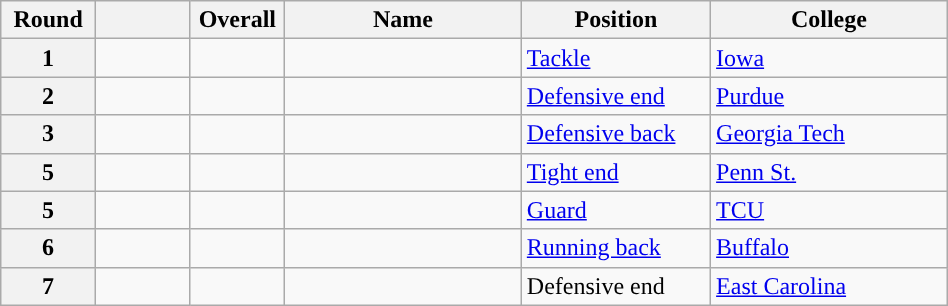<table class="wikitable sortable" style="width: 50%;">
<tr>
<th scope="col" style="width: 10%;">Round</th>
<th scope="col" style="width: 10%;"></th>
<th scope="col" style="width: 10%;">Overall</th>
<th scope="col" style="width: 25%;">Name</th>
<th scope="col" style="width: 20%;">Position</th>
<th scope="col" style="width: 25%;">College</th>
</tr>
<tr>
<th scope="row">1</th>
<td></td>
<td></td>
<td></td>
<td><a href='#'>Tackle</a></td>
<td><a href='#'>Iowa</a></td>
</tr>
<tr>
<th scope="row">2</th>
<td></td>
<td></td>
<td></td>
<td><a href='#'>Defensive end</a></td>
<td><a href='#'>Purdue</a></td>
</tr>
<tr>
<th scope="row">3</th>
<td></td>
<td></td>
<td></td>
<td><a href='#'>Defensive back</a></td>
<td><a href='#'>Georgia Tech</a></td>
</tr>
<tr>
<th scope="row">5</th>
<td></td>
<td></td>
<td></td>
<td><a href='#'>Tight end</a></td>
<td><a href='#'>Penn St.</a></td>
</tr>
<tr>
<th scope="row">5</th>
<td></td>
<td></td>
<td></td>
<td><a href='#'>Guard</a></td>
<td><a href='#'>TCU</a></td>
</tr>
<tr>
<th scope="row">6</th>
<td></td>
<td></td>
<td></td>
<td><a href='#'>Running back</a></td>
<td><a href='#'>Buffalo</a></td>
</tr>
<tr>
<th scope="row">7</th>
<td></td>
<td></td>
<td></td>
<td>Defensive end</td>
<td><a href='#'>East Carolina</a></td>
</tr>
</table>
